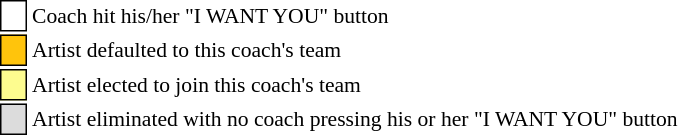<table class="toccolours" style="font-size: 90%; white-space: nowrap;">
<tr>
<td style="background-color:white; border: 1px solid black;"> <strong></strong> </td>
<td>Coach hit his/her "I WANT YOU" button</td>
</tr>
<tr>
<td style="background-color:#FFC40C; border: 1px solid black">    </td>
<td>Artist defaulted to this coach's team</td>
</tr>
<tr>
<td style="background-color:#fdfc8f; border: 1px solid black;">    </td>
<td style="padding-right: 8px">Artist elected to join this coach's team</td>
</tr>
<tr>
<td style="background-color:#DCDCDC; border: 1px solid black">    </td>
<td>Artist eliminated with no coach pressing his or her "I WANT YOU" button</td>
</tr>
<tr>
</tr>
</table>
